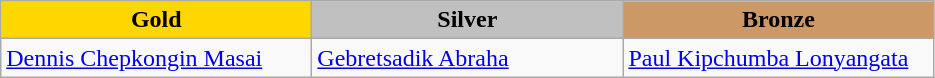<table class="wikitable" style="text-align:left">
<tr align="center">
<td width=200 bgcolor=gold><strong>Gold</strong></td>
<td width=200 bgcolor=silver><strong>Silver</strong></td>
<td width=200 bgcolor=CC9966><strong>Bronze</strong></td>
</tr>
<tr>
<td><a href='#'>Dennis Chepkongin Masai</a><br></td>
<td><a href='#'>Gebretsadik Abraha</a><br></td>
<td><a href='#'>Paul Kipchumba Lonyangata</a><br></td>
</tr>
</table>
